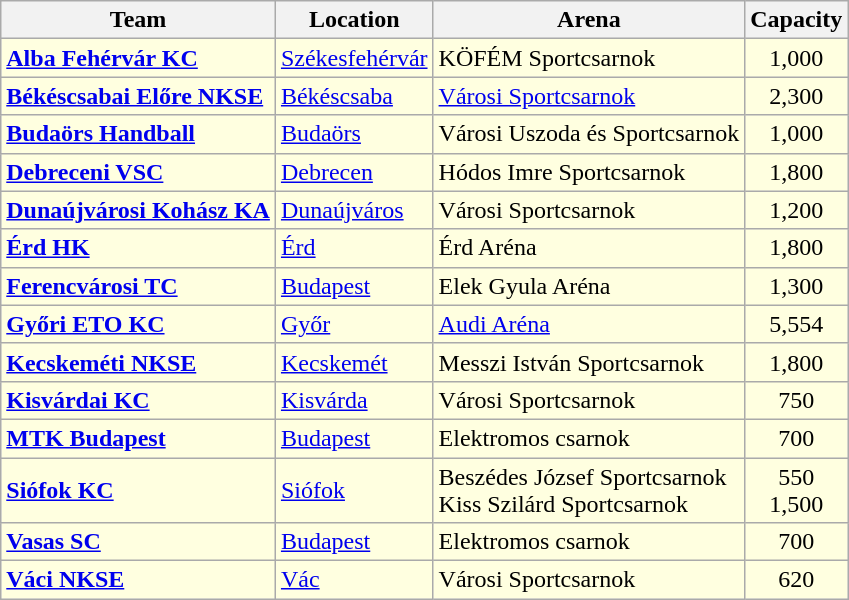<table class="wikitable sortable" style="text-align: left;">
<tr>
<th>Team</th>
<th>Location</th>
<th>Arena</th>
<th>Capacity</th>
</tr>
<tr bgcolor=ffffe0>
<td><strong><a href='#'>Alba Fehérvár KC</a></strong></td>
<td><a href='#'>Székesfehérvár</a></td>
<td>KÖFÉM Sportcsarnok</td>
<td align="center">1,000</td>
</tr>
<tr bgcolor=ffffe0>
<td><strong><a href='#'>Békéscsabai Előre NKSE</a></strong></td>
<td><a href='#'>Békéscsaba</a></td>
<td><a href='#'>Városi Sportcsarnok</a></td>
<td align="center">2,300</td>
</tr>
<tr bgcolor=ffffe0>
<td><strong><a href='#'>Budaörs Handball</a></strong></td>
<td><a href='#'>Budaörs</a></td>
<td>Városi Uszoda és Sportcsarnok</td>
<td align="center">1,000</td>
</tr>
<tr bgcolor=ffffe0>
<td><strong><a href='#'>Debreceni VSC</a></strong></td>
<td><a href='#'>Debrecen</a></td>
<td>Hódos Imre Sportcsarnok</td>
<td align="center">1,800</td>
</tr>
<tr bgcolor=ffffe0>
<td><strong><a href='#'>Dunaújvárosi Kohász KA</a></strong></td>
<td><a href='#'>Dunaújváros</a></td>
<td>Városi Sportcsarnok</td>
<td align="center">1,200</td>
</tr>
<tr bgcolor=ffffe0>
<td><strong><a href='#'>Érd HK</a></strong></td>
<td><a href='#'>Érd</a></td>
<td>Érd Aréna</td>
<td align="center">1,800</td>
</tr>
<tr bgcolor=ffffe0>
<td><strong><a href='#'>Ferencvárosi TC</a></strong></td>
<td><a href='#'>Budapest</a></td>
<td>Elek Gyula Aréna</td>
<td align="center">1,300</td>
</tr>
<tr bgcolor=ffffe0>
<td><strong><a href='#'>Győri ETO KC</a></strong></td>
<td><a href='#'>Győr</a></td>
<td><a href='#'>Audi Aréna</a></td>
<td align="center">5,554</td>
</tr>
<tr bgcolor=ffffe0>
<td><strong><a href='#'>Kecskeméti NKSE</a></strong></td>
<td><a href='#'>Kecskemét</a></td>
<td>Messzi István Sportcsarnok</td>
<td align="center">1,800</td>
</tr>
<tr bgcolor=ffffe0>
<td><strong><a href='#'>Kisvárdai KC</a></strong></td>
<td><a href='#'>Kisvárda</a></td>
<td>Városi Sportcsarnok</td>
<td align="center">750</td>
</tr>
<tr bgcolor=ffffe0>
<td><strong><a href='#'>MTK Budapest</a></strong></td>
<td><a href='#'>Budapest</a></td>
<td>Elektromos csarnok</td>
<td align="center">700</td>
</tr>
<tr bgcolor=ffffe0>
<td><strong><a href='#'>Siófok KC</a></strong></td>
<td><a href='#'>Siófok</a></td>
<td>Beszédes József Sportcsarnok<br>Kiss Szilárd Sportcsarnok</td>
<td align="center">550<br>1,500</td>
</tr>
<tr bgcolor=ffffe0>
<td><strong><a href='#'>Vasas SC</a></strong></td>
<td><a href='#'>Budapest</a></td>
<td>Elektromos csarnok</td>
<td align="center">700</td>
</tr>
<tr bgcolor=ffffe0>
<td><strong><a href='#'>Váci NKSE</a></strong></td>
<td><a href='#'>Vác</a></td>
<td>Városi Sportcsarnok</td>
<td align="center">620</td>
</tr>
</table>
